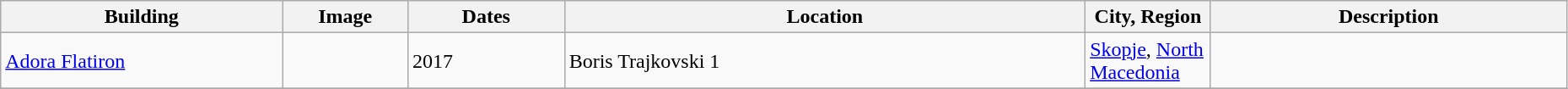<table class="wikitable sortable" style="width:98%">
<tr>
<th width = 18%><strong>Building</strong></th>
<th width = 8% class="unsortable"><strong>Image</strong></th>
<th width = 10%><strong>Dates</strong></th>
<th><strong>Location</strong></th>
<th width = 8%><strong>City, Region</strong></th>
<th class="unsortable"><strong>Description</strong></th>
</tr>
<tr>
<td><a href='#'>Adora Flatiron</a></td>
<td></td>
<td>2017</td>
<td>Boris Trajkovski 1<br></td>
<td><a href='#'>Skopje</a>, <a href='#'>North Macedonia</a></td>
<td></td>
</tr>
<tr>
</tr>
</table>
